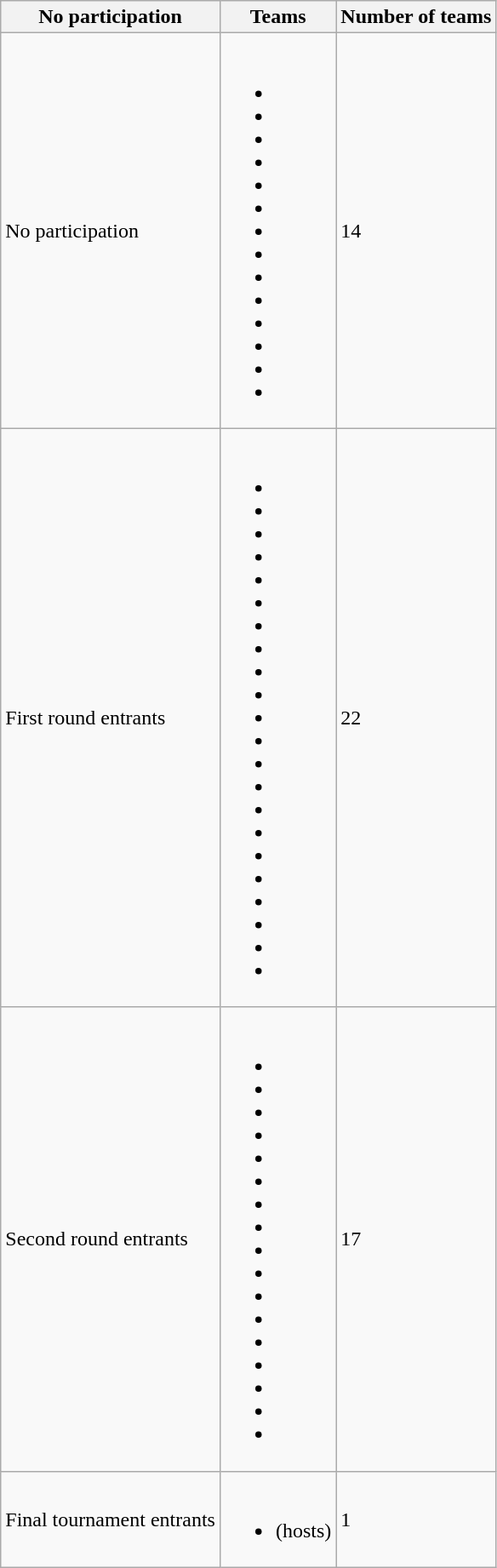<table class="wikitable">
<tr>
<th>No participation</th>
<th>Teams</th>
<th>Number of teams</th>
</tr>
<tr>
<td>No participation</td>
<td><br><ul><li></li><li></li><li></li><li></li><li></li><li></li><li></li><li></li><li></li><li></li><li></li><li></li><li></li><li></li></ul></td>
<td>14</td>
</tr>
<tr>
<td>First round entrants</td>
<td><br><ul><li></li><li></li><li></li><li></li><li></li><li></li><li></li><li></li><li></li><li></li><li></li><li></li><li></li><li></li><li></li><li></li><li></li><li></li><li></li><li></li><li></li><li></li></ul></td>
<td>22</td>
</tr>
<tr>
<td>Second round entrants</td>
<td><br><ul><li></li><li></li><li></li><li></li><li></li><li></li><li></li><li></li><li></li><li></li><li></li><li></li><li></li><li></li><li></li><li></li><li></li></ul></td>
<td>17</td>
</tr>
<tr>
<td>Final tournament entrants</td>
<td><br><ul><li> (hosts)</li></ul></td>
<td>1</td>
</tr>
</table>
